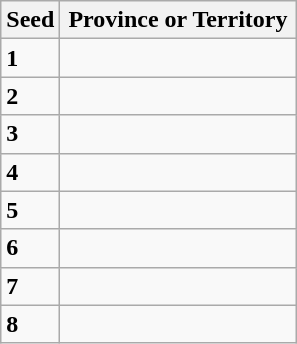<table class="wikitable">
<tr>
<th width=20%><strong>Seed</strong></th>
<th width=80%><strong>Province or Territory</strong></th>
</tr>
<tr 2>
<td><strong>1</strong></td>
<td></td>
</tr>
<tr>
<td><strong>2</strong></td>
<td></td>
</tr>
<tr>
<td><strong>3</strong></td>
<td></td>
</tr>
<tr>
<td><strong>4</strong></td>
<td></td>
</tr>
<tr>
<td><strong>5</strong></td>
<td></td>
</tr>
<tr>
<td><strong>6</strong></td>
<td></td>
</tr>
<tr>
<td><strong>7</strong></td>
<td></td>
</tr>
<tr>
<td><strong>8</strong></td>
<td></td>
</tr>
</table>
